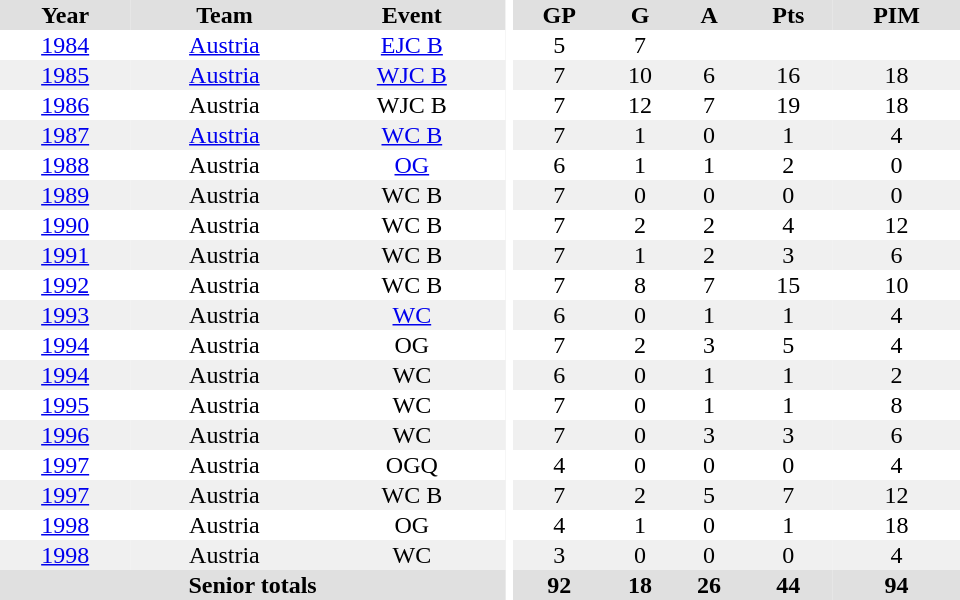<table border="0" cellpadding="1" cellspacing="0" style="text-align:center; width:40em">
<tr bgcolor="#e0e0e0">
<th>Year</th>
<th>Team</th>
<th>Event</th>
<th rowspan="99" bgcolor="#ffffff"></th>
<th>GP</th>
<th>G</th>
<th>A</th>
<th>Pts</th>
<th>PIM</th>
</tr>
<tr>
<td><a href='#'>1984</a></td>
<td><a href='#'>Austria</a></td>
<td><a href='#'>EJC B</a></td>
<td>5</td>
<td>7</td>
<td></td>
<td></td>
<td></td>
</tr>
<tr bgcolor="#f0f0f0">
<td><a href='#'>1985</a></td>
<td><a href='#'>Austria</a></td>
<td><a href='#'>WJC B</a></td>
<td>7</td>
<td>10</td>
<td>6</td>
<td>16</td>
<td>18</td>
</tr>
<tr>
<td><a href='#'>1986</a></td>
<td>Austria</td>
<td>WJC B</td>
<td>7</td>
<td>12</td>
<td>7</td>
<td>19</td>
<td>18</td>
</tr>
<tr bgcolor="#f0f0f0">
<td><a href='#'>1987</a></td>
<td><a href='#'>Austria</a></td>
<td><a href='#'>WC B</a></td>
<td>7</td>
<td>1</td>
<td>0</td>
<td>1</td>
<td>4</td>
</tr>
<tr>
<td><a href='#'>1988</a></td>
<td>Austria</td>
<td><a href='#'>OG</a></td>
<td>6</td>
<td>1</td>
<td>1</td>
<td>2</td>
<td>0</td>
</tr>
<tr bgcolor="#f0f0f0">
<td><a href='#'>1989</a></td>
<td>Austria</td>
<td>WC B</td>
<td>7</td>
<td>0</td>
<td>0</td>
<td>0</td>
<td>0</td>
</tr>
<tr>
<td><a href='#'>1990</a></td>
<td>Austria</td>
<td>WC B</td>
<td>7</td>
<td>2</td>
<td>2</td>
<td>4</td>
<td>12</td>
</tr>
<tr bgcolor="#f0f0f0">
<td><a href='#'>1991</a></td>
<td>Austria</td>
<td>WC B</td>
<td>7</td>
<td>1</td>
<td>2</td>
<td>3</td>
<td>6</td>
</tr>
<tr>
<td><a href='#'>1992</a></td>
<td>Austria</td>
<td>WC B</td>
<td>7</td>
<td>8</td>
<td>7</td>
<td>15</td>
<td>10</td>
</tr>
<tr bgcolor="#f0f0f0">
<td><a href='#'>1993</a></td>
<td>Austria</td>
<td><a href='#'>WC</a></td>
<td>6</td>
<td>0</td>
<td>1</td>
<td>1</td>
<td>4</td>
</tr>
<tr>
<td><a href='#'>1994</a></td>
<td>Austria</td>
<td>OG</td>
<td>7</td>
<td>2</td>
<td>3</td>
<td>5</td>
<td>4</td>
</tr>
<tr bgcolor="#f0f0f0">
<td><a href='#'>1994</a></td>
<td>Austria</td>
<td>WC</td>
<td>6</td>
<td>0</td>
<td>1</td>
<td>1</td>
<td>2</td>
</tr>
<tr>
<td><a href='#'>1995</a></td>
<td>Austria</td>
<td>WC</td>
<td>7</td>
<td>0</td>
<td>1</td>
<td>1</td>
<td>8</td>
</tr>
<tr bgcolor="#f0f0f0">
<td><a href='#'>1996</a></td>
<td>Austria</td>
<td>WC</td>
<td>7</td>
<td>0</td>
<td>3</td>
<td>3</td>
<td>6</td>
</tr>
<tr>
<td><a href='#'>1997</a></td>
<td>Austria</td>
<td>OGQ</td>
<td>4</td>
<td>0</td>
<td>0</td>
<td>0</td>
<td>4</td>
</tr>
<tr bgcolor="#f0f0f0">
<td><a href='#'>1997</a></td>
<td>Austria</td>
<td>WC B</td>
<td>7</td>
<td>2</td>
<td>5</td>
<td>7</td>
<td>12</td>
</tr>
<tr>
<td><a href='#'>1998</a></td>
<td>Austria</td>
<td>OG</td>
<td>4</td>
<td>1</td>
<td>0</td>
<td>1</td>
<td>18</td>
</tr>
<tr bgcolor="#f0f0f0">
<td><a href='#'>1998</a></td>
<td>Austria</td>
<td>WC</td>
<td>3</td>
<td>0</td>
<td>0</td>
<td>0</td>
<td>4</td>
</tr>
<tr bgcolor="#e0e0e0">
<th colspan="3">Senior totals</th>
<th>92</th>
<th>18</th>
<th>26</th>
<th>44</th>
<th>94</th>
</tr>
</table>
